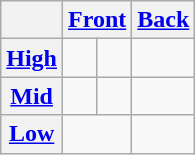<table class="wikitable" style="text-align:center">
<tr>
<th></th>
<th colspan="2"><a href='#'>Front</a></th>
<th><a href='#'>Back</a></th>
</tr>
<tr>
<th><a href='#'>High</a></th>
<td></td>
<td></td>
<td></td>
</tr>
<tr>
<th><a href='#'>Mid</a></th>
<td></td>
<td></td>
<td></td>
</tr>
<tr>
<th><a href='#'>Low</a></th>
<td colspan="2"></td>
<td></td>
</tr>
</table>
